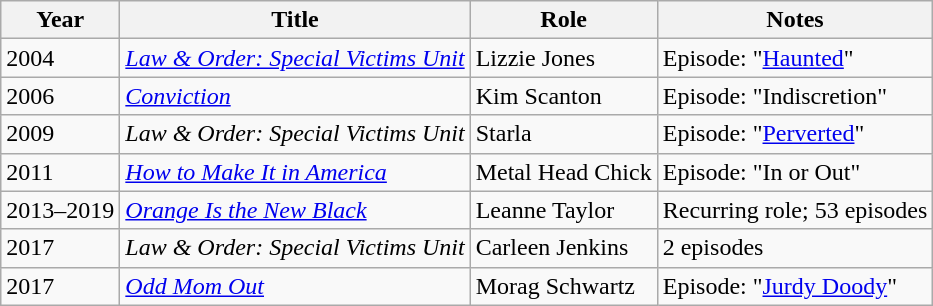<table class="wikitable">
<tr>
<th>Year</th>
<th>Title</th>
<th>Role</th>
<th>Notes</th>
</tr>
<tr>
<td>2004</td>
<td><em><a href='#'>Law & Order: Special Victims Unit</a></em></td>
<td>Lizzie Jones</td>
<td>Episode: "<a href='#'>Haunted</a>"</td>
</tr>
<tr>
<td>2006</td>
<td><em><a href='#'>Conviction</a></em></td>
<td>Kim Scanton</td>
<td>Episode: "Indiscretion"</td>
</tr>
<tr>
<td>2009</td>
<td><em>Law & Order: Special Victims Unit</em></td>
<td>Starla</td>
<td>Episode: "<a href='#'>Perverted</a>"</td>
</tr>
<tr>
<td>2011</td>
<td><em><a href='#'>How to Make It in America</a></em></td>
<td>Metal Head Chick</td>
<td>Episode: "In or Out"</td>
</tr>
<tr>
<td>2013–2019</td>
<td><em><a href='#'>Orange Is the New Black</a></em></td>
<td>Leanne Taylor</td>
<td>Recurring role; 53 episodes</td>
</tr>
<tr>
<td>2017</td>
<td><em>Law & Order: Special Victims Unit</em></td>
<td>Carleen Jenkins</td>
<td>2 episodes</td>
</tr>
<tr>
<td>2017</td>
<td><em><a href='#'>Odd Mom Out</a></em></td>
<td>Morag Schwartz</td>
<td>Episode: "<a href='#'>Jurdy Doody</a>"</td>
</tr>
</table>
